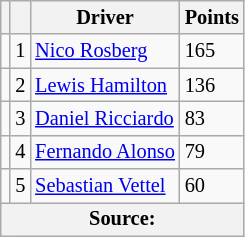<table class="wikitable" style="font-size: 85%;">
<tr>
<th></th>
<th></th>
<th>Driver</th>
<th>Points</th>
</tr>
<tr>
<td></td>
<td align="center">1</td>
<td> <a href='#'>Nico Rosberg</a></td>
<td>165</td>
</tr>
<tr>
<td></td>
<td align="center">2</td>
<td> <a href='#'>Lewis Hamilton</a></td>
<td>136</td>
</tr>
<tr>
<td></td>
<td align="center">3</td>
<td> <a href='#'>Daniel Ricciardo</a></td>
<td>83</td>
</tr>
<tr>
<td></td>
<td align="center">4</td>
<td> <a href='#'>Fernando Alonso</a></td>
<td>79</td>
</tr>
<tr>
<td></td>
<td align="center">5</td>
<td> <a href='#'>Sebastian Vettel</a></td>
<td>60</td>
</tr>
<tr>
<th colspan=4>Source: </th>
</tr>
</table>
